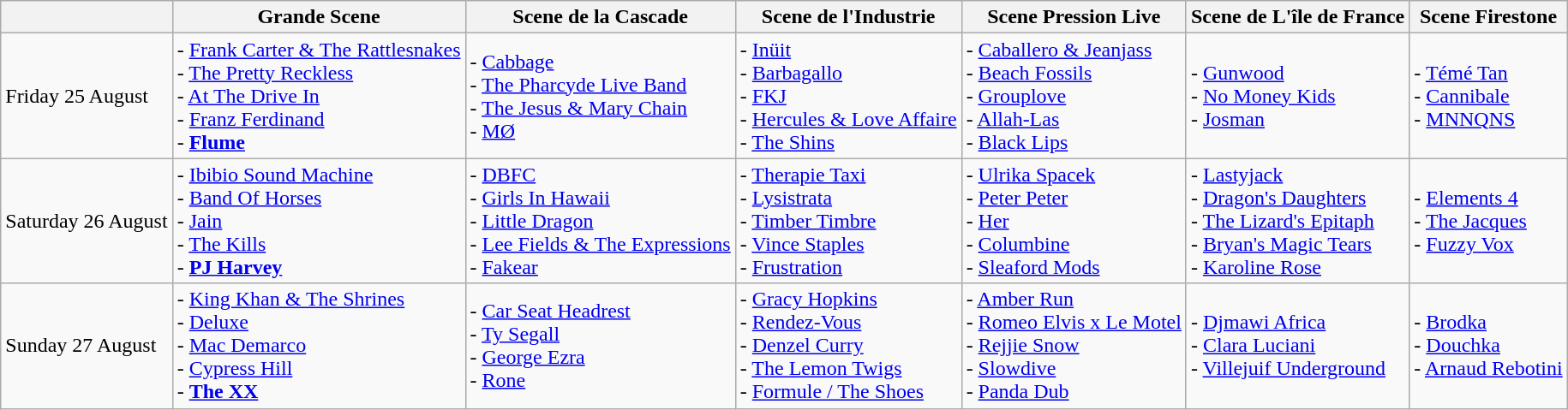<table class="wikitable">
<tr>
<th></th>
<th>Grande Scene</th>
<th>Scene de la Cascade</th>
<th>Scene de l'Industrie</th>
<th>Scene Pression Live</th>
<th>Scene de L'île de France</th>
<th>Scene Firestone</th>
</tr>
<tr>
<td>Friday 25 August</td>
<td>- <a href='#'>Frank Carter & The Rattlesnakes</a><br>- <a href='#'>The Pretty Reckless</a><br>- <a href='#'>At The Drive In</a><br>- <a href='#'>Franz Ferdinand</a><br>- <strong><a href='#'>Flume</a></strong></td>
<td>- <a href='#'>Cabbage</a><br>- <a href='#'>The Pharcyde Live Band</a><br>- <a href='#'>The Jesus & Mary Chain</a><br>- <a href='#'>MØ</a></td>
<td>- <a href='#'>Inüit</a><br>- <a href='#'>Barbagallo</a><br>- <a href='#'>FKJ</a><br>- <a href='#'>Hercules & Love Affaire</a><br>- <a href='#'>The Shins</a></td>
<td>- <a href='#'>Caballero & Jeanjass</a><br>- <a href='#'>Beach Fossils</a><br>- <a href='#'>Grouplove</a><br>- <a href='#'>Allah-Las</a><br>- <a href='#'>Black Lips</a></td>
<td>- <a href='#'>Gunwood</a><br>- <a href='#'>No Money Kids</a><br>- <a href='#'>Josman</a></td>
<td>- <a href='#'>Témé Tan</a><br>- <a href='#'>Cannibale</a><br>- <a href='#'>MNNQNS</a></td>
</tr>
<tr>
<td>Saturday 26 August</td>
<td>- <a href='#'>Ibibio Sound Machine</a><br>- <a href='#'>Band Of Horses</a><br>- <a href='#'>Jain</a><br>- <a href='#'>The Kills</a><br>- <strong><a href='#'>PJ Harvey</a></strong></td>
<td>- <a href='#'>DBFC</a><br>- <a href='#'>Girls In Hawaii</a><br>- <a href='#'>Little Dragon</a><br>- <a href='#'>Lee Fields & The Expressions</a><br>- <a href='#'>Fakear</a></td>
<td>- <a href='#'>Therapie Taxi</a><br>- <a href='#'>Lysistrata</a><br>- <a href='#'>Timber Timbre</a><br>- <a href='#'>Vince Staples</a><br>- <a href='#'>Frustration</a></td>
<td>- <a href='#'>Ulrika Spacek</a><br>- <a href='#'>Peter Peter</a><br>- <a href='#'>Her</a><br>- <a href='#'>Columbine</a><br>- <a href='#'>Sleaford Mods</a></td>
<td>- <a href='#'>Lastyjack</a><br>- <a href='#'>Dragon's Daughters</a><br>- <a href='#'>The Lizard's Epitaph</a><br>- <a href='#'>Bryan's Magic Tears</a><br>- <a href='#'>Karoline Rose</a></td>
<td>- <a href='#'>Elements 4</a><br>- <a href='#'>The Jacques</a><br>- <a href='#'>Fuzzy Vox</a></td>
</tr>
<tr>
<td>Sunday 27 August</td>
<td>- <a href='#'>King Khan & The Shrines</a><br>- <a href='#'>Deluxe</a><br>- <a href='#'>Mac Demarco</a><br>- <a href='#'>Cypress Hill</a><br>- <strong><a href='#'>The XX</a></strong></td>
<td>- <a href='#'>Car Seat Headrest</a><br>- <a href='#'>Ty Segall</a><br>- <a href='#'>George Ezra</a><br>- <a href='#'>Rone</a></td>
<td>- <a href='#'>Gracy Hopkins</a><br>- <a href='#'>Rendez-Vous</a><br>- <a href='#'>Denzel Curry</a><br>- <a href='#'>The Lemon Twigs</a><br>- <a href='#'>Formule / The Shoes</a></td>
<td>- <a href='#'>Amber Run</a><br>- <a href='#'>Romeo Elvis x Le Motel</a><br>- <a href='#'>Rejjie Snow</a><br>- <a href='#'>Slowdive</a><br>- <a href='#'>Panda Dub</a></td>
<td>- <a href='#'>Djmawi Africa</a><br>- <a href='#'>Clara Luciani</a><br>- <a href='#'>Villejuif Underground</a></td>
<td>- <a href='#'>Brodka</a><br>- <a href='#'>Douchka</a><br>- <a href='#'>Arnaud Rebotini</a></td>
</tr>
</table>
